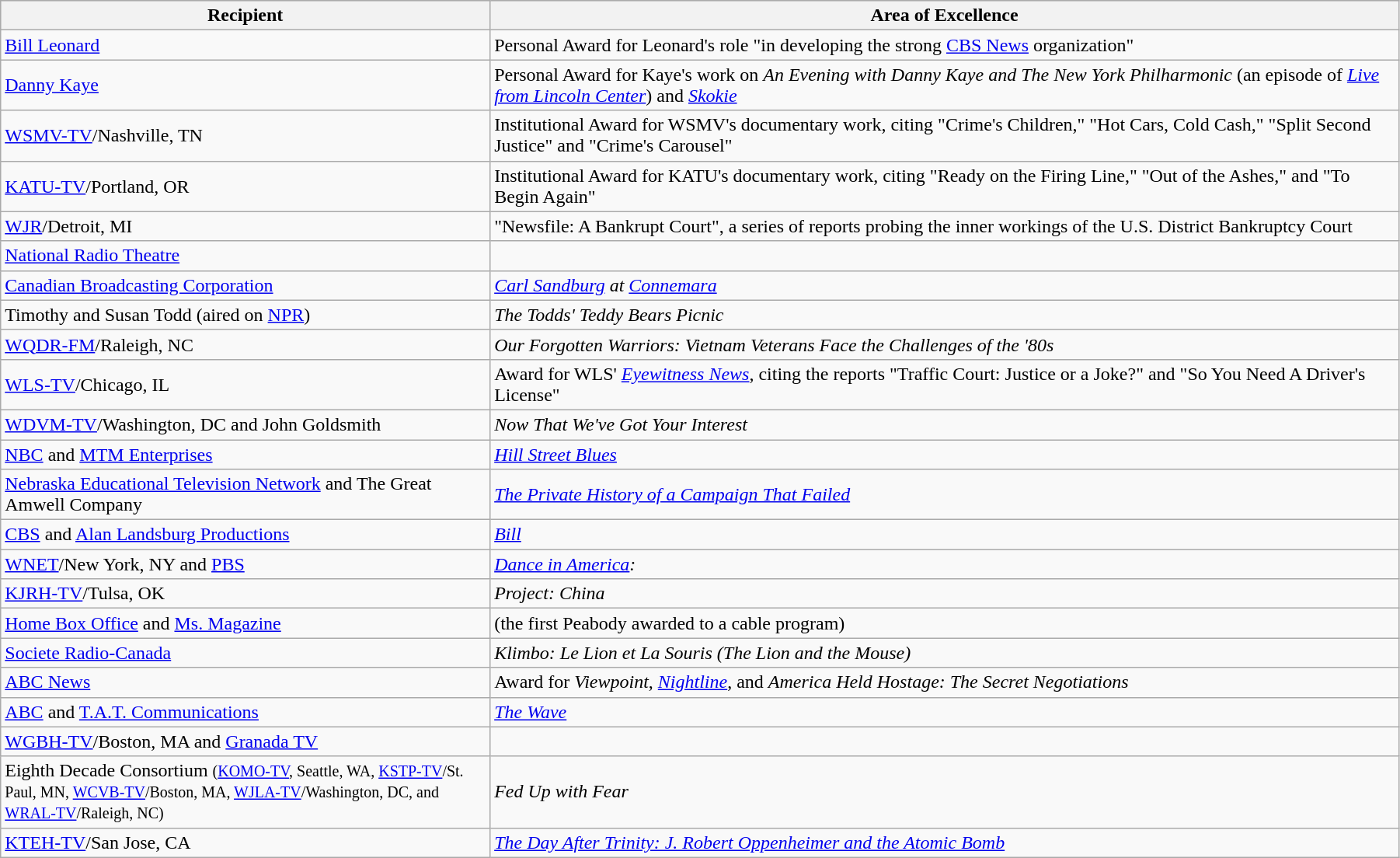<table class="wikitable" style="width:95%">
<tr bgcolor="#CCCCCC">
<th width=35%>Recipient</th>
<th width=65%>Area of Excellence</th>
</tr>
<tr>
<td><a href='#'>Bill Leonard</a></td>
<td>Personal Award for Leonard's role "in developing the strong <a href='#'>CBS News</a> organization"</td>
</tr>
<tr>
<td><a href='#'>Danny Kaye</a></td>
<td>Personal Award for Kaye's work on <em>An Evening with Danny Kaye and The New York Philharmonic</em> (an episode of <em><a href='#'>Live from Lincoln Center</a></em>) and <em><a href='#'>Skokie</a></em></td>
</tr>
<tr>
<td><a href='#'>WSMV-TV</a>/Nashville, TN</td>
<td>Institutional Award for WSMV's documentary work, citing "Crime's Children," "Hot Cars, Cold Cash," "Split Second Justice" and "Crime's Carousel"</td>
</tr>
<tr>
<td><a href='#'>KATU-TV</a>/Portland, OR</td>
<td>Institutional Award for KATU's documentary work, citing "Ready on the Firing Line," "Out of the Ashes," and "To Begin Again"</td>
</tr>
<tr>
<td><a href='#'>WJR</a>/Detroit, MI</td>
<td>"Newsfile: A Bankrupt Court", a series of reports probing the inner workings of the U.S. District Bankruptcy Court</td>
</tr>
<tr>
<td><a href='#'>National Radio Theatre</a></td>
<td><em></em></td>
</tr>
<tr>
<td><a href='#'>Canadian Broadcasting Corporation</a></td>
<td><em><a href='#'>Carl Sandburg</a> at <a href='#'>Connemara</a></em></td>
</tr>
<tr>
<td>Timothy and Susan Todd (aired on <a href='#'>NPR</a>)</td>
<td><em>The Todds' Teddy Bears Picnic</em></td>
</tr>
<tr>
<td><a href='#'>WQDR-FM</a>/Raleigh, NC</td>
<td><em>Our Forgotten Warriors: Vietnam Veterans Face the Challenges of the '80s</em></td>
</tr>
<tr>
<td><a href='#'>WLS-TV</a>/Chicago, IL</td>
<td>Award for WLS' <em><a href='#'>Eyewitness News</a></em>, citing the reports "Traffic Court: Justice or a Joke?" and "So You Need A Driver's License"</td>
</tr>
<tr>
<td><a href='#'>WDVM-TV</a>/Washington, DC and John Goldsmith</td>
<td><em>Now That We've Got Your Interest</em></td>
</tr>
<tr>
<td><a href='#'>NBC</a> and <a href='#'>MTM Enterprises</a></td>
<td><em><a href='#'>Hill Street Blues</a></em></td>
</tr>
<tr>
<td><a href='#'>Nebraska Educational Television Network</a> and The Great Amwell Company</td>
<td><em><a href='#'>The Private History of a Campaign That Failed</a></em></td>
</tr>
<tr>
<td><a href='#'>CBS</a> and <a href='#'>Alan Landsburg Productions</a></td>
<td><em><a href='#'>Bill</a></em></td>
</tr>
<tr>
<td><a href='#'>WNET</a>/New York, NY and <a href='#'>PBS</a></td>
<td><em><a href='#'>Dance in America</a>: </em></td>
</tr>
<tr>
<td><a href='#'>KJRH-TV</a>/Tulsa, OK</td>
<td><em>Project: China</em></td>
</tr>
<tr>
<td><a href='#'>Home Box Office</a> and <a href='#'>Ms. Magazine</a></td>
<td><em></em> (the first Peabody awarded to a cable program)</td>
</tr>
<tr>
<td><a href='#'>Societe Radio-Canada</a></td>
<td><em>Klimbo: Le Lion et La Souris (The Lion and the Mouse)</em></td>
</tr>
<tr>
<td><a href='#'>ABC News</a></td>
<td>Award for <em>Viewpoint</em>, <em><a href='#'>Nightline</a></em>, and <em>America Held Hostage: The Secret Negotiations</em></td>
</tr>
<tr>
<td><a href='#'>ABC</a> and <a href='#'>T.A.T. Communications</a></td>
<td><em><a href='#'>The Wave</a></em></td>
</tr>
<tr>
<td><a href='#'>WGBH-TV</a>/Boston, MA and <a href='#'>Granada TV</a></td>
<td><em></em></td>
</tr>
<tr>
<td>Eighth Decade Consortium <small>(<a href='#'>KOMO-TV</a>, Seattle, WA, <a href='#'>KSTP-TV</a>/St. Paul, MN, <a href='#'>WCVB-TV</a>/Boston, MA, <a href='#'>WJLA-TV</a>/Washington, DC, and <a href='#'>WRAL-TV</a>/Raleigh, NC)</small></td>
<td><em>Fed Up with Fear</em></td>
</tr>
<tr>
<td><a href='#'>KTEH-TV</a>/San Jose, CA</td>
<td><em><a href='#'>The Day After Trinity: J. Robert Oppenheimer and the Atomic Bomb</a></em></td>
</tr>
</table>
